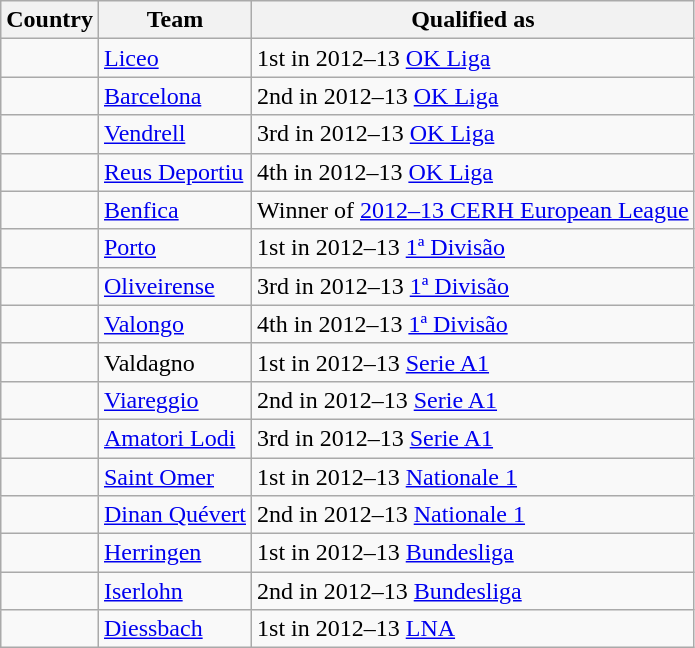<table class="wikitable sortable">
<tr>
<th>Country</th>
<th>Team</th>
<th>Qualified as</th>
</tr>
<tr>
<td></td>
<td><a href='#'>Liceo</a></td>
<td>1st in 2012–13 <a href='#'>OK Liga</a></td>
</tr>
<tr>
<td></td>
<td><a href='#'>Barcelona</a></td>
<td>2nd in 2012–13 <a href='#'>OK Liga</a></td>
</tr>
<tr>
<td></td>
<td><a href='#'>Vendrell</a></td>
<td>3rd in 2012–13 <a href='#'>OK Liga</a></td>
</tr>
<tr>
<td></td>
<td><a href='#'>Reus Deportiu</a></td>
<td>4th in 2012–13 <a href='#'>OK Liga</a></td>
</tr>
<tr>
<td></td>
<td><a href='#'>Benfica</a></td>
<td>Winner of <a href='#'>2012–13 CERH European League</a></td>
</tr>
<tr>
<td></td>
<td><a href='#'>Porto</a></td>
<td>1st in 2012–13 <a href='#'>1ª Divisão</a></td>
</tr>
<tr>
<td></td>
<td><a href='#'>Oliveirense</a></td>
<td>3rd in 2012–13 <a href='#'>1ª Divisão</a></td>
</tr>
<tr>
<td></td>
<td><a href='#'>Valongo</a></td>
<td>4th in 2012–13 <a href='#'>1ª Divisão</a></td>
</tr>
<tr>
<td></td>
<td>Valdagno</td>
<td>1st in 2012–13 <a href='#'>Serie A1</a></td>
</tr>
<tr>
<td></td>
<td><a href='#'>Viareggio</a></td>
<td>2nd in 2012–13 <a href='#'>Serie A1</a></td>
</tr>
<tr>
<td></td>
<td><a href='#'>Amatori Lodi</a></td>
<td>3rd in 2012–13 <a href='#'>Serie A1</a></td>
</tr>
<tr>
<td></td>
<td><a href='#'>Saint Omer</a></td>
<td>1st in 2012–13 <a href='#'>Nationale 1</a></td>
</tr>
<tr>
<td></td>
<td><a href='#'>Dinan Quévert</a></td>
<td>2nd in 2012–13 <a href='#'>Nationale 1</a></td>
</tr>
<tr>
<td></td>
<td><a href='#'>Herringen</a></td>
<td>1st in 2012–13 <a href='#'>Bundesliga</a></td>
</tr>
<tr>
<td></td>
<td><a href='#'>Iserlohn</a></td>
<td>2nd in 2012–13 <a href='#'>Bundesliga</a></td>
</tr>
<tr>
<td></td>
<td><a href='#'>Diessbach</a></td>
<td>1st in 2012–13 <a href='#'>LNA</a></td>
</tr>
</table>
